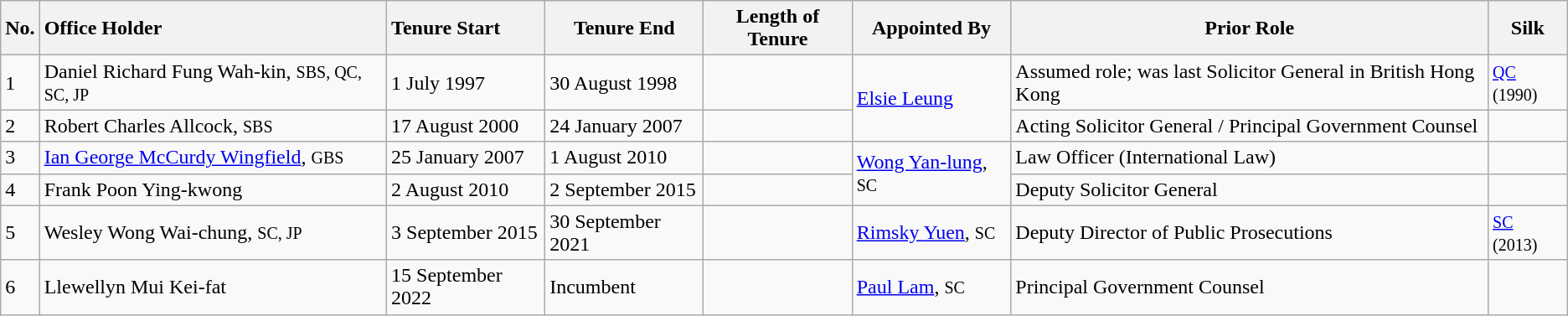<table class="wikitable">
<tr>
<th>No.</th>
<th style="text-align: left;">Office Holder</th>
<th style="text-align: left;">Tenure Start</th>
<th>Tenure End</th>
<th>Length of Tenure</th>
<th>Appointed By</th>
<th>Prior Role</th>
<th>Silk</th>
</tr>
<tr>
<td>1</td>
<td>Daniel Richard Fung Wah-kin, <small>SBS, QC, SC, JP</small></td>
<td>1 July 1997</td>
<td>30 August 1998</td>
<td></td>
<td rowspan="2"><a href='#'>Elsie Leung</a></td>
<td>Assumed role; was last Solicitor General in British Hong Kong</td>
<td><a href='#'><small>QC</small></a> <small>(1990)</small></td>
</tr>
<tr>
<td>2</td>
<td>Robert Charles Allcock, <small>SBS</small></td>
<td>17 August 2000</td>
<td>24 January 2007</td>
<td></td>
<td>Acting Solicitor General / Principal Government Counsel</td>
<td></td>
</tr>
<tr>
<td>3</td>
<td><a href='#'>Ian George McCurdy Wingfield</a>, <small>GBS</small></td>
<td>25 January 2007</td>
<td>1 August 2010</td>
<td></td>
<td rowspan="2"><a href='#'>Wong Yan-lung</a>, <small>SC</small></td>
<td>Law Officer (International Law)</td>
<td></td>
</tr>
<tr>
<td>4</td>
<td>Frank Poon Ying-kwong</td>
<td>2 August 2010</td>
<td>2 September 2015</td>
<td></td>
<td>Deputy Solicitor General</td>
<td></td>
</tr>
<tr>
<td>5</td>
<td>Wesley Wong Wai-chung, <small>SC, JP</small></td>
<td>3 September 2015</td>
<td>30 September 2021</td>
<td></td>
<td><a href='#'>Rimsky Yuen</a>, <small>SC</small></td>
<td>Deputy Director of Public Prosecutions</td>
<td><a href='#'><small>SC</small></a> <small>(2013)</small></td>
</tr>
<tr>
<td>6</td>
<td>Llewellyn Mui Kei-fat</td>
<td>15 September 2022</td>
<td>Incumbent</td>
<td></td>
<td><a href='#'>Paul Lam</a>, <small>SC</small></td>
<td>Principal Government Counsel</td>
<td></td>
</tr>
</table>
